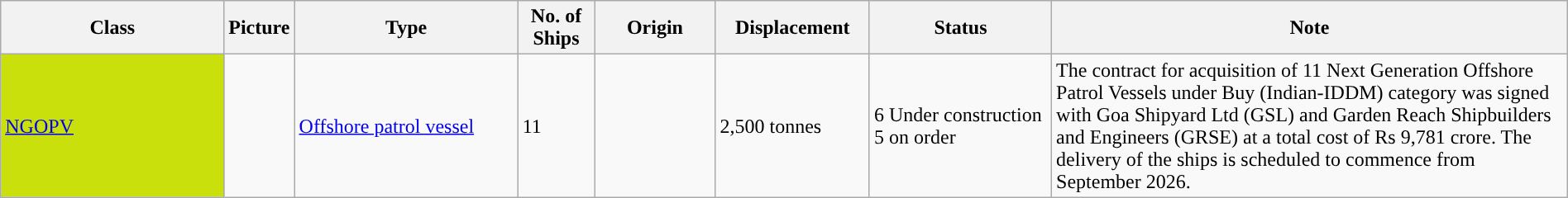<table class="wikitable" style="margin:auto; width:100%;">
<tr>
<th style="text-align:centre; width:15%;">Class</th>
<th style="text-align:centre; width:0%;">Picture</th>
<th style="text-align:centre; width:15%;">Type</th>
<th style="text-align:centre; width:5%;">No. of Ships</th>
<th style="text-align:centre; width:8%;">Origin</th>
<th style="text-align:centre; width:10%;">Displacement</th>
<th style="text-align:centre; width:12%;">Status</th>
<th style="text-align:centre; width:42%;">Note</th>
</tr>
<tr>
<td style="background: #CAE00D"><a href='#'>NGOPV</a></td>
<td></td>
<td><a href='#'>Offshore patrol vessel</a></td>
<td>11</td>
<td></td>
<td>2,500 tonnes</td>
<td>6 Under construction<br>5 on order </td>
<td>The contract for acquisition of 11 Next Generation Offshore Patrol Vessels under Buy (Indian-IDDM) category was signed with Goa Shipyard Ltd (GSL) and Garden Reach Shipbuilders and Engineers (GRSE) at a total cost of Rs 9,781 crore. The delivery of the ships is scheduled to commence from September 2026.</td>
</tr>
</table>
